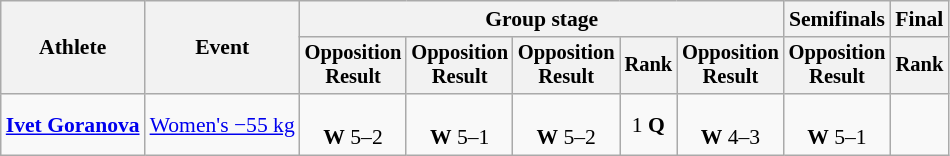<table class="wikitable" style="font-size:90%;">
<tr>
<th rowspan=2>Athlete</th>
<th rowspan=2>Event</th>
<th colspan=5>Group stage</th>
<th>Semifinals</th>
<th colspan=2>Final</th>
</tr>
<tr style="font-size:95%">
<th>Opposition<br>Result</th>
<th>Opposition<br>Result</th>
<th>Opposition<br>Result</th>
<th>Rank</th>
<th>Opposition<br>Result</th>
<th>Opposition<br>Result</th>
<th>Rank</th>
</tr>
<tr align=center>
<td align=left><strong><a href='#'>Ivet Goranova</a></strong></td>
<td align=left><a href='#'>Women's −55 kg</a></td>
<td><br> <strong>W</strong> 5–2</td>
<td><br><strong>W</strong> 5–1</td>
<td><br><strong>W</strong> 5–2</td>
<td>1 <strong>Q</strong></td>
<td><br><strong>W</strong> 4–3</td>
<td><br><strong>W</strong> 5–1</td>
<td></td>
</tr>
</table>
